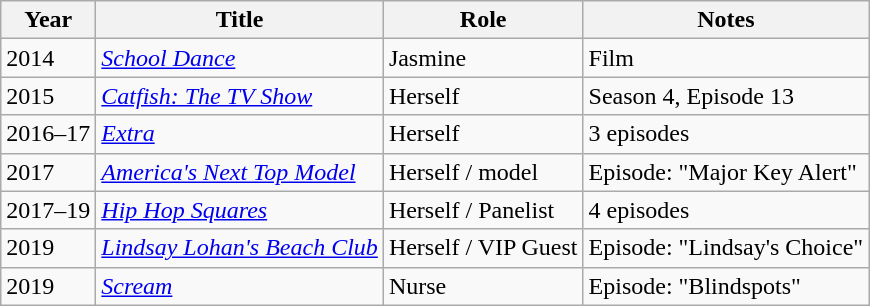<table class="wikitable">
<tr>
<th>Year</th>
<th>Title</th>
<th>Role</th>
<th>Notes</th>
</tr>
<tr>
<td>2014</td>
<td><em><a href='#'>School Dance</a></em></td>
<td>Jasmine</td>
<td>Film</td>
</tr>
<tr>
<td>2015</td>
<td><em><a href='#'>Catfish: The TV Show</a></em></td>
<td>Herself</td>
<td>Season 4, Episode 13</td>
</tr>
<tr>
<td>2016–17</td>
<td><em><a href='#'>Extra</a></em></td>
<td>Herself</td>
<td>3 episodes</td>
</tr>
<tr>
<td>2017</td>
<td><em><a href='#'>America's Next Top Model</a></em></td>
<td>Herself / model</td>
<td>Episode: "Major Key Alert"</td>
</tr>
<tr>
<td>2017–19</td>
<td><em><a href='#'>Hip Hop Squares</a></em></td>
<td>Herself / Panelist</td>
<td>4 episodes</td>
</tr>
<tr>
<td>2019</td>
<td><em><a href='#'>Lindsay Lohan's Beach Club</a></em></td>
<td>Herself / VIP Guest</td>
<td>Episode: "Lindsay's Choice"</td>
</tr>
<tr>
<td>2019</td>
<td><em><a href='#'>Scream</a></em></td>
<td>Nurse</td>
<td>Episode: "Blindspots"</td>
</tr>
</table>
